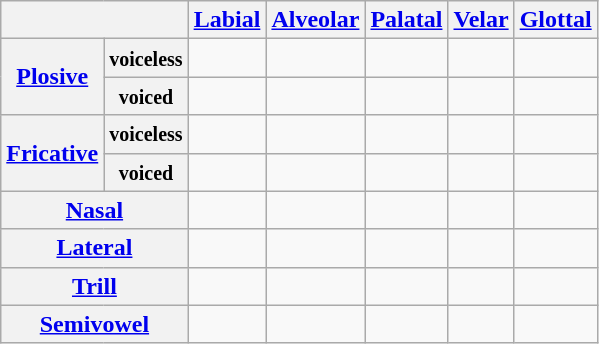<table class="wikitable" style="text-align:center">
<tr>
<th colspan="2"></th>
<th><a href='#'>Labial</a></th>
<th><a href='#'>Alveolar</a></th>
<th><a href='#'>Palatal</a></th>
<th><a href='#'>Velar</a></th>
<th><a href='#'>Glottal</a></th>
</tr>
<tr>
<th rowspan="2"><a href='#'>Plosive</a></th>
<th><small>voiceless</small></th>
<td></td>
<td></td>
<td></td>
<td></td>
<td></td>
</tr>
<tr>
<th><small>voiced</small></th>
<td></td>
<td></td>
<td></td>
<td></td>
<td></td>
</tr>
<tr>
<th rowspan="2"><a href='#'>Fricative</a></th>
<th><small>voiceless</small></th>
<td></td>
<td></td>
<td></td>
<td></td>
<td></td>
</tr>
<tr>
<th><small>voiced</small></th>
<td></td>
<td></td>
<td></td>
<td></td>
<td></td>
</tr>
<tr>
<th colspan="2"><a href='#'>Nasal</a></th>
<td></td>
<td></td>
<td></td>
<td></td>
<td></td>
</tr>
<tr>
<th colspan="2"><a href='#'>Lateral</a></th>
<td></td>
<td></td>
<td></td>
<td></td>
<td></td>
</tr>
<tr>
<th colspan="2"><a href='#'>Trill</a></th>
<td></td>
<td></td>
<td></td>
<td></td>
<td></td>
</tr>
<tr>
<th colspan="2"><a href='#'>Semivowel</a></th>
<td></td>
<td></td>
<td></td>
<td></td>
<td></td>
</tr>
</table>
